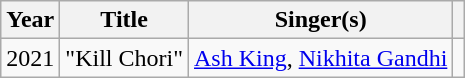<table class="wikitable">
<tr>
<th>Year</th>
<th>Title</th>
<th>Singer(s)</th>
<th></th>
</tr>
<tr>
<td>2021</td>
<td>"Kill Chori"</td>
<td><a href='#'>Ash King</a>, <a href='#'>Nikhita Gandhi</a></td>
<td></td>
</tr>
</table>
